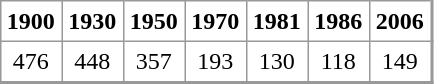<table align="center" rules="all" cellspacing="0" cellpadding="4" style="border: 1px solid #999; border-right: 2px solid #999; border-bottom:2px solid #999">
<tr>
<th>1900</th>
<th>1930</th>
<th>1950</th>
<th>1970</th>
<th>1981</th>
<th>1986</th>
<th>2006</th>
</tr>
<tr>
<td align=center>476</td>
<td align=center>448</td>
<td align=center>357</td>
<td align=center>193</td>
<td align=center>130</td>
<td align=center>118</td>
<td align=center>149</td>
</tr>
</table>
